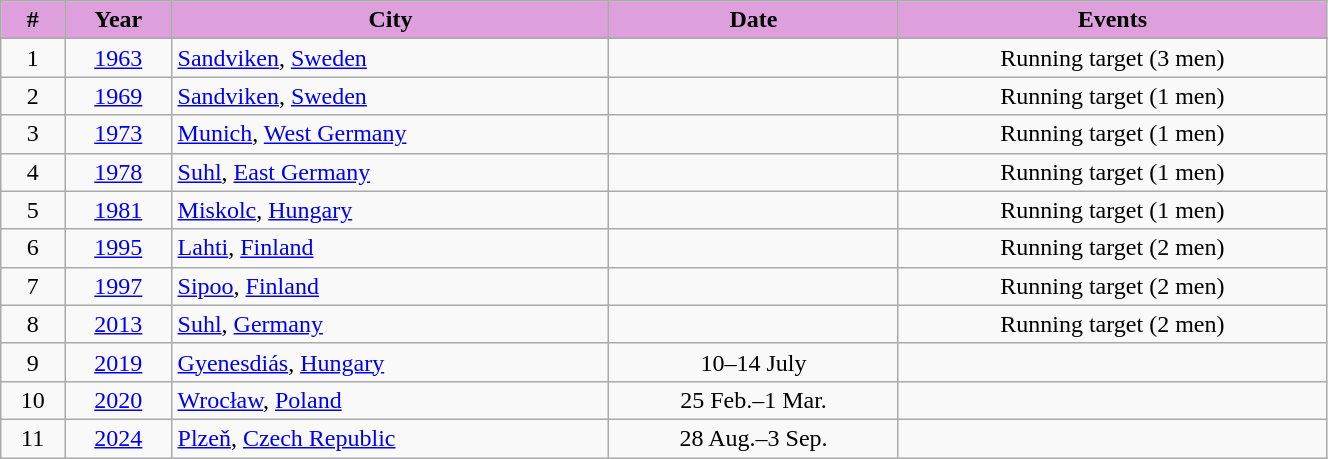<table class="wikitable" width=70% style="font-size:100%; text-align:center;">
<tr>
<th style="background-color:plum;">#</th>
<th style="background-color:plum;">Year</th>
<th style="background-color:plum;">City</th>
<th style="background-color:plum;">Date</th>
<th style="background-color:plum;">Events</th>
</tr>
<tr>
</tr>
<tr>
<td>1</td>
<td><a href='#'>1963</a></td>
<td align=left> <a href='#'>Sandviken</a>, <a href='#'>Sweden</a></td>
<td></td>
<td>Running target (3 men)</td>
</tr>
<tr>
<td>2</td>
<td><a href='#'>1969</a></td>
<td align=left> <a href='#'>Sandviken</a>, <a href='#'>Sweden</a></td>
<td></td>
<td>Running target (1 men)</td>
</tr>
<tr>
<td>3</td>
<td><a href='#'>1973</a></td>
<td align=left> <a href='#'>Munich</a>, <a href='#'>West Germany</a></td>
<td></td>
<td>Running target (1 men)</td>
</tr>
<tr>
<td>4</td>
<td><a href='#'>1978</a></td>
<td align=left> <a href='#'>Suhl</a>, <a href='#'>East Germany</a></td>
<td></td>
<td>Running target (1 men)</td>
</tr>
<tr>
<td>5</td>
<td><a href='#'>1981</a></td>
<td align=left> <a href='#'>Miskolc</a>, <a href='#'>Hungary</a></td>
<td></td>
<td>Running target (1 men)</td>
</tr>
<tr>
<td>6</td>
<td><a href='#'>1995</a></td>
<td align=left> <a href='#'>Lahti</a>, <a href='#'>Finland</a></td>
<td></td>
<td>Running target (2 men)</td>
</tr>
<tr>
<td>7</td>
<td><a href='#'>1997</a></td>
<td align=left> <a href='#'>Sipoo</a>, <a href='#'>Finland</a></td>
<td></td>
<td>Running target (2 men)</td>
</tr>
<tr>
<td>8</td>
<td><a href='#'>2013</a></td>
<td align=left> <a href='#'>Suhl</a>, <a href='#'>Germany</a></td>
<td></td>
<td>Running target (2 men)</td>
</tr>
<tr>
<td>9</td>
<td><a href='#'>2019</a></td>
<td align=left> <a href='#'>Gyenesdiás</a>, <a href='#'>Hungary</a></td>
<td>10–14 July</td>
<td></td>
</tr>
<tr>
<td>10</td>
<td><a href='#'>2020</a></td>
<td align=left> <a href='#'>Wrocław</a>, <a href='#'>Poland</a></td>
<td>25 Feb.–1 Mar.</td>
<td></td>
</tr>
<tr>
<td>11</td>
<td><a href='#'>2024</a></td>
<td align=left> <a href='#'>Plzeň</a>, <a href='#'>Czech Republic</a></td>
<td>28 Aug.–3 Sep.</td>
<td></td>
</tr>
</table>
